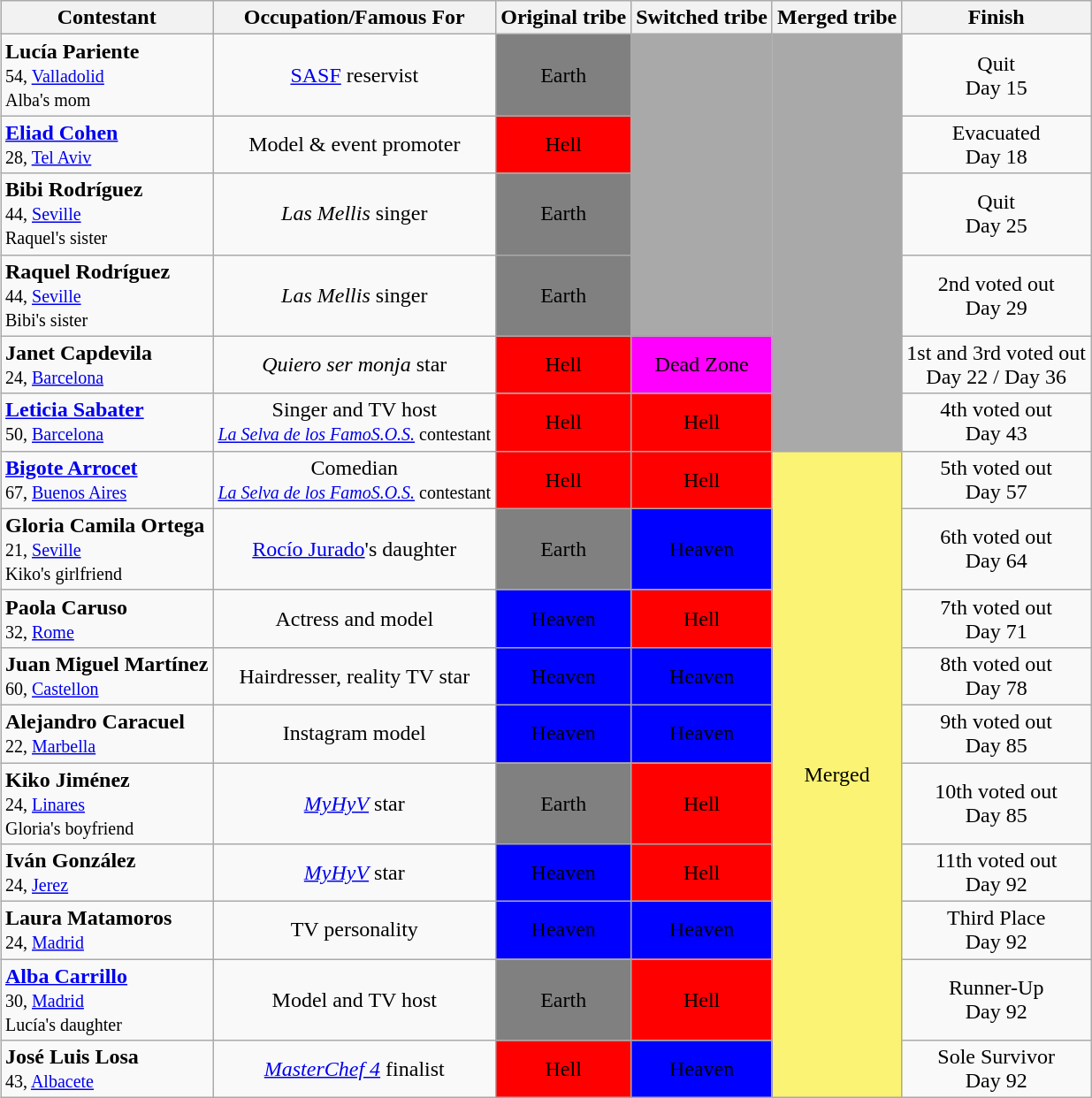<table class="wikitable" style="margin:auto; text-align:center">
<tr>
<th>Contestant</th>
<th>Occupation/Famous For</th>
<th>Original tribe</th>
<th>Switched tribe</th>
<th>Merged tribe</th>
<th>Finish</th>
</tr>
<tr>
<td align="left"><strong>Lucía Pariente</strong><br><small>54, <a href='#'>Valladolid</a><br>Alba's mom </small></td>
<td><a href='#'>SASF</a> reservist</td>
<td style="background-color: grey;"><span>Earth</span></td>
<td bgcolor="darkgray" rowspan="4"></td>
<td rowspan=6 style="background-color: darkgray;"></td>
<td>Quit<br>Day 15</td>
</tr>
<tr>
<td align="left"><strong><a href='#'>Eliad Cohen</a></strong><br><small>28, <a href='#'>Tel Aviv</a> </small></td>
<td>Model & event promoter</td>
<td style="background-color: red;"><span>Hell</span></td>
<td>Evacuated<br>Day 18</td>
</tr>
<tr>
<td align="left"><strong>Bibi Rodríguez</strong><br><small>44, <a href='#'>Seville</a><br>Raquel's sister </small></td>
<td><em>Las Mellis</em> singer</td>
<td style="background-color: grey;"><span>Earth</span></td>
<td>Quit<br>Day 25</td>
</tr>
<tr>
<td align="left"><strong>Raquel Rodríguez</strong><br><small>44, <a href='#'>Seville</a><br>Bibi's sister </small></td>
<td><em>Las Mellis</em> singer</td>
<td style="background-color: grey;"><span>Earth</span></td>
<td>2nd voted out<br>Day 29</td>
</tr>
<tr>
<td style="text-align: left;"><strong>Janet Capdevila</strong><br><small>24, <a href='#'>Barcelona</a> </small></td>
<td><em>Quiero ser monja</em> star</td>
<td style="background-color: red;"><span>Hell</span></td>
<td style="background-color: magenta;"><span>Dead Zone</span></td>
<td>1st and 3rd voted out<br>Day 22 / Day 36</td>
</tr>
<tr>
<td align="left"><strong><a href='#'>Leticia Sabater</a></strong><br><small>50, <a href='#'>Barcelona</a> </small></td>
<td>Singer and TV host<br><small><em><a href='#'>La Selva de los FamoS.O.S.</a></em> contestant</small></td>
<td style="background-color: red;"><span>Hell</span></td>
<td style="background-color: red;"><span>Hell</span></td>
<td>4th voted out<br>Day 43</td>
</tr>
<tr>
<td align="left"><strong><a href='#'>Bigote Arrocet</a></strong><br><small>67, <a href='#'>Buenos Aires</a> </small></td>
<td>Comedian<br><small><em><a href='#'>La Selva de los FamoS.O.S.</a></em> contestant</small></td>
<td style="background-color: red;"><span>Hell</span></td>
<td style="background-color: red;"><span>Hell</span></td>
<td bgcolor="#FBF373" rowspan=10 align="center">Merged</td>
<td>5th voted out<br>Day 57</td>
</tr>
<tr>
<td align="left"><strong>Gloria Camila Ortega</strong><br><small>21, <a href='#'>Seville</a><br>Kiko's girlfriend </small></td>
<td><a href='#'>Rocío Jurado</a>'s daughter</td>
<td style="background-color: grey;"><span>Earth</span></td>
<td style="background-color: blue;"><span>Heaven</span></td>
<td>6th voted out<br>Day 64</td>
</tr>
<tr>
<td align="left"><strong>Paola Caruso</strong><br><small>32, <a href='#'>Rome</a> </small></td>
<td>Actress and model</td>
<td style="background-color: blue;"><span>Heaven</span></td>
<td style="background-color: red;"><span>Hell</span></td>
<td>7th voted out<br>Day 71</td>
</tr>
<tr>
<td align="left"><strong>Juan Miguel Martínez</strong><br><small>60, <a href='#'>Castellon</a> </small></td>
<td>Hairdresser, reality TV star</td>
<td style="background-color: blue;"><span>Heaven</span></td>
<td style="background-color: blue;"><span>Heaven</span></td>
<td>8th voted out<br>Day 78</td>
</tr>
<tr>
<td align="left"><strong>Alejandro Caracuel</strong><br><small>22, <a href='#'>Marbella</a> </small></td>
<td>Instagram model</td>
<td style="background-color: blue;"><span>Heaven</span></td>
<td style="background-color: blue;"><span>Heaven</span></td>
<td>9th voted out<br>Day 85</td>
</tr>
<tr>
<td align="left"><strong>Kiko Jiménez</strong><br><small>24, <a href='#'>Linares</a><br>Gloria's boyfriend </small></td>
<td><em><a href='#'>MyHyV</a></em> star</td>
<td style="background-color: grey;"><span>Earth</span></td>
<td style="background-color: red;"><span>Hell</span></td>
<td>10th voted out<br>Day 85</td>
</tr>
<tr>
<td align="left"><strong>Iván González</strong><br><small>24, <a href='#'>Jerez</a> </small></td>
<td><em><a href='#'>MyHyV</a></em> star</td>
<td style="background-color: blue;"><span>Heaven</span></td>
<td style="background-color: red;"><span>Hell</span></td>
<td>11th voted out<br>Day 92</td>
</tr>
<tr>
<td align="left"><strong>Laura Matamoros</strong><br><small>24, <a href='#'>Madrid</a> </small></td>
<td>TV personality</td>
<td style="background-color: blue;"><span>Heaven</span></td>
<td style="background-color: blue;"><span>Heaven</span></td>
<td>Third Place<br>Day 92</td>
</tr>
<tr>
<td align="left"><strong><a href='#'>Alba Carrillo</a></strong><br><small>30, <a href='#'>Madrid</a><br>Lucía's daughter </small></td>
<td>Model and TV host</td>
<td style="background-color: grey;"><span>Earth</span></td>
<td style="background-color: red;"><span>Hell</span></td>
<td>Runner-Up<br>Day 92</td>
</tr>
<tr>
<td align="left"><strong>José Luis Losa</strong><br><small>43, <a href='#'>Albacete</a> </small></td>
<td><em><a href='#'>MasterChef 4</a></em> finalist</td>
<td style="background-color: red;"><span>Hell</span></td>
<td style="background-color: blue;"><span>Heaven</span></td>
<td>Sole Survivor<br>Day 92</td>
</tr>
</table>
